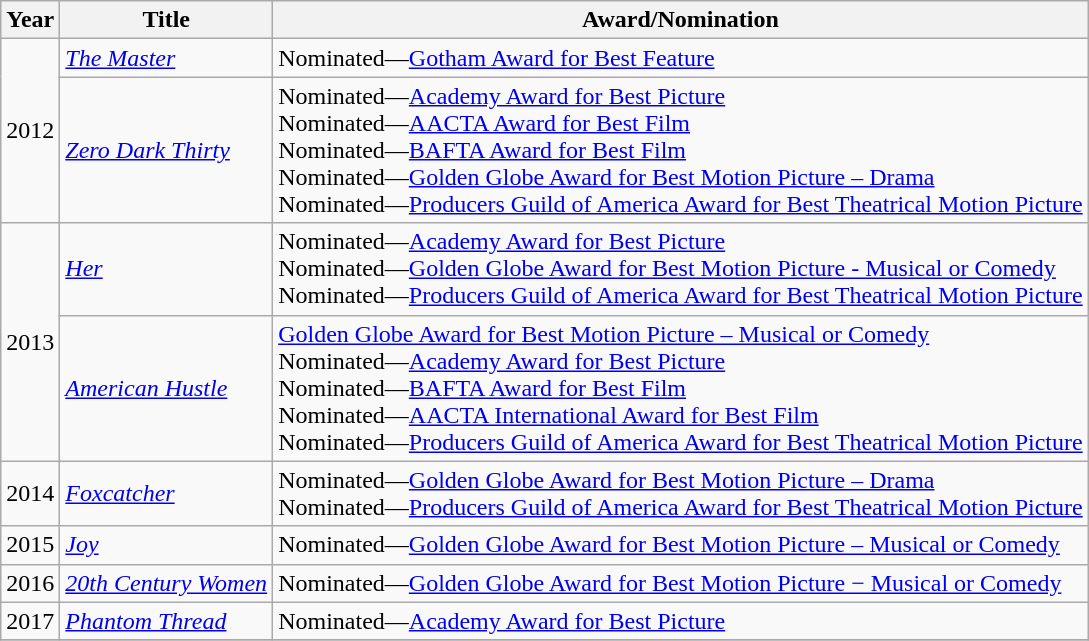<table class="wikitable">
<tr>
<th>Year</th>
<th>Title</th>
<th>Award/Nomination</th>
</tr>
<tr>
<td rowspan=2>2012</td>
<td><em><a href='#'>The Master</a></em></td>
<td>Nominated—<a href='#'>Gotham Award for Best Feature</a></td>
</tr>
<tr>
<td><em><a href='#'>Zero Dark Thirty</a></em></td>
<td>Nominated—<a href='#'>Academy Award for Best Picture</a><br>Nominated—<a href='#'>AACTA Award for Best Film</a><br>Nominated—<a href='#'>BAFTA Award for Best Film</a><br>Nominated—<a href='#'>Golden Globe Award for Best Motion Picture – Drama</a> <br>Nominated—<a href='#'>Producers Guild of America Award for Best Theatrical Motion Picture</a></td>
</tr>
<tr>
<td rowspan="2">2013</td>
<td><em><a href='#'>Her</a></em></td>
<td>Nominated—<a href='#'>Academy Award for Best Picture</a> <br>Nominated—<a href='#'>Golden Globe Award for Best Motion Picture - Musical or Comedy</a> <br>Nominated—<a href='#'>Producers Guild of America Award for Best Theatrical Motion Picture</a></td>
</tr>
<tr>
<td><em><a href='#'>American Hustle</a></em></td>
<td><a href='#'>Golden Globe Award for Best Motion Picture – Musical or Comedy</a> <br>Nominated—<a href='#'>Academy Award for Best Picture</a><br>Nominated—<a href='#'>BAFTA Award for Best Film</a><br>Nominated—<a href='#'>AACTA International Award for Best Film</a><br>Nominated—<a href='#'>Producers Guild of America Award for Best Theatrical Motion Picture</a></td>
</tr>
<tr>
<td>2014</td>
<td><em><a href='#'>Foxcatcher</a></em></td>
<td>Nominated—<a href='#'>Golden Globe Award for Best Motion Picture – Drama</a><br>Nominated—<a href='#'>Producers Guild of America Award for Best Theatrical Motion Picture</a></td>
</tr>
<tr>
<td>2015</td>
<td><em><a href='#'>Joy</a></em></td>
<td>Nominated—<a href='#'>Golden Globe Award for Best Motion Picture – Musical or Comedy</a></td>
</tr>
<tr>
<td>2016</td>
<td><em><a href='#'>20th Century Women</a></em></td>
<td>Nominated—<a href='#'>Golden Globe Award for Best Motion Picture − Musical or Comedy</a></td>
</tr>
<tr>
<td>2017</td>
<td><em><a href='#'>Phantom Thread</a></em></td>
<td>Nominated—<a href='#'>Academy Award for Best Picture</a></td>
</tr>
<tr>
</tr>
</table>
